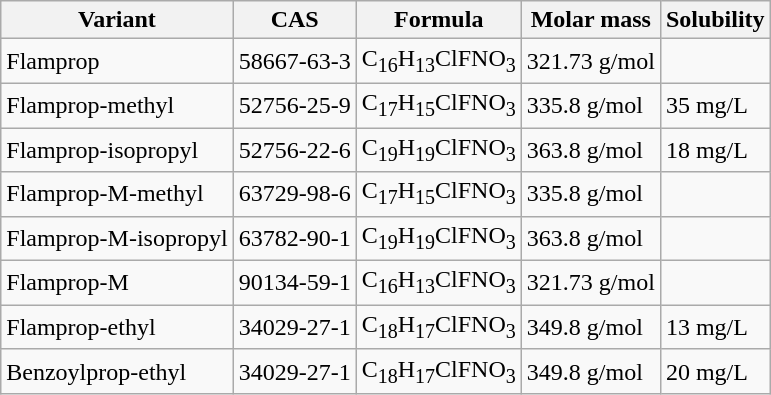<table class="wikitable">
<tr>
<th>Variant</th>
<th>CAS</th>
<th>Formula</th>
<th>Molar mass</th>
<th>Solubility</th>
</tr>
<tr>
<td>Flamprop</td>
<td>58667-63-3</td>
<td>C<sub>16</sub>H<sub>13</sub>ClFNO<sub>3</sub></td>
<td>321.73 g/mol</td>
<td></td>
</tr>
<tr>
<td>Flamprop-methyl</td>
<td>52756-25-9</td>
<td>C<sub>17</sub>H<sub>15</sub>ClFNO<sub>3</sub></td>
<td>335.8 g/mol</td>
<td>35 mg/L</td>
</tr>
<tr>
<td>Flamprop-isopropyl</td>
<td>52756-22-6</td>
<td>C<sub>19</sub>H<sub>19</sub>ClFNO<sub>3</sub></td>
<td>363.8 g/mol</td>
<td>18 mg/L</td>
</tr>
<tr>
<td>Flamprop-M-methyl</td>
<td>63729-98-6</td>
<td>C<sub>17</sub>H<sub>15</sub>ClFNO<sub>3</sub></td>
<td>335.8 g/mol</td>
<td></td>
</tr>
<tr>
<td>Flamprop-M-isopropyl</td>
<td>63782-90-1</td>
<td>C<sub>19</sub>H<sub>19</sub>ClFNO<sub>3</sub></td>
<td>363.8 g/mol</td>
<td></td>
</tr>
<tr>
<td>Flamprop-M</td>
<td>90134-59-1</td>
<td>C<sub>16</sub>H<sub>13</sub>ClFNO<sub>3</sub></td>
<td>321.73 g/mol</td>
<td></td>
</tr>
<tr>
<td>Flamprop-ethyl</td>
<td>34029-27-1</td>
<td>C<sub>18</sub>H<sub>17</sub>ClFNO<sub>3</sub></td>
<td>349.8 g/mol</td>
<td>13 mg/L</td>
</tr>
<tr>
<td>Benzoylprop-ethyl</td>
<td>34029-27-1</td>
<td>C<sub>18</sub>H<sub>17</sub>ClFNO<sub>3</sub></td>
<td>349.8 g/mol</td>
<td>20 mg/L</td>
</tr>
</table>
